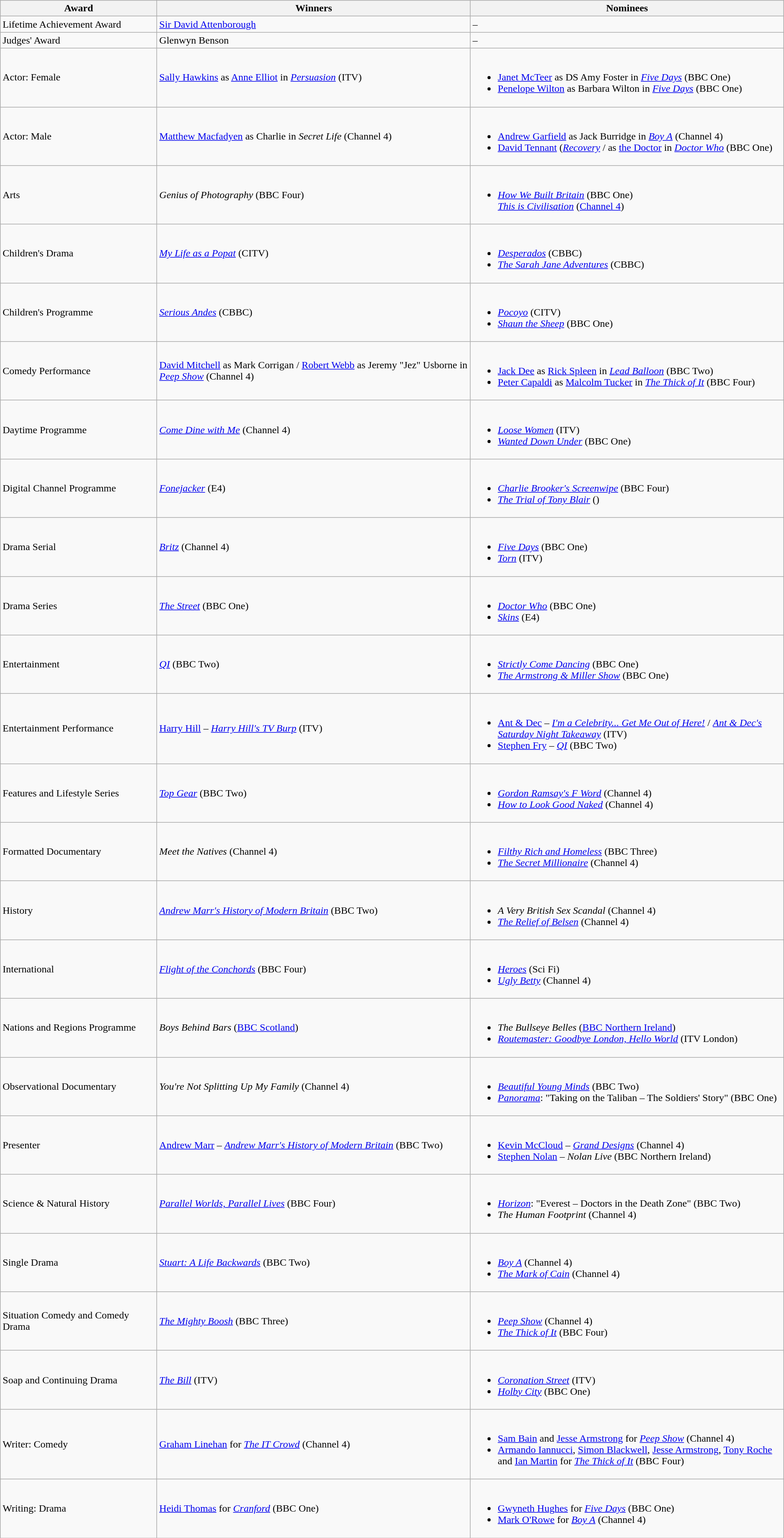<table class="wikitable">
<tr>
<th width="20%">Award</th>
<th width="40%">Winners</th>
<th width="40%">Nominees</th>
</tr>
<tr>
<td>Lifetime Achievement Award</td>
<td><a href='#'>Sir David Attenborough</a></td>
<td>–</td>
</tr>
<tr>
<td>Judges' Award</td>
<td>Glenwyn Benson</td>
<td>–</td>
</tr>
<tr>
<td>Actor: Female</td>
<td><a href='#'>Sally Hawkins</a> as <a href='#'>Anne Elliot</a> in <em><a href='#'>Persuasion</a></em> (ITV)</td>
<td><br><ul><li><a href='#'>Janet McTeer</a> as DS Amy Foster in <em><a href='#'>Five Days</a></em> (BBC One)</li><li><a href='#'>Penelope Wilton</a> as Barbara Wilton in <em><a href='#'>Five Days</a></em> (BBC One)</li></ul></td>
</tr>
<tr>
<td>Actor: Male</td>
<td><a href='#'>Matthew Macfadyen</a> as Charlie in <em>Secret Life</em> (Channel 4)</td>
<td><br><ul><li><a href='#'>Andrew Garfield</a> as Jack Burridge in <em><a href='#'>Boy A</a></em> (Channel 4)</li><li><a href='#'>David Tennant</a> (<em><a href='#'>Recovery</a></em> / as <a href='#'>the Doctor</a> in <em><a href='#'>Doctor Who</a></em> (BBC One)</li></ul></td>
</tr>
<tr>
<td>Arts</td>
<td><em>Genius of Photography</em> (BBC Four)</td>
<td><br><ul><li><em><a href='#'>How We Built Britain</a></em> (BBC One) <br><em><a href='#'>This is Civilisation</a></em> (<a href='#'>Channel 4</a>)</li></ul></td>
</tr>
<tr>
<td>Children's Drama</td>
<td><em><a href='#'>My Life as a Popat</a></em> (CITV)</td>
<td><br><ul><li><em><a href='#'>Desperados</a></em> (CBBC)</li><li><em><a href='#'>The Sarah Jane Adventures</a></em> (CBBC)</li></ul></td>
</tr>
<tr>
<td>Children's Programme</td>
<td><em><a href='#'>Serious Andes</a></em> (CBBC)</td>
<td><br><ul><li><em><a href='#'>Pocoyo</a></em> (CITV)</li><li><em><a href='#'>Shaun the Sheep</a></em> (BBC One)</li></ul></td>
</tr>
<tr>
<td>Comedy Performance</td>
<td><a href='#'>David Mitchell</a> as Mark Corrigan / <a href='#'>Robert Webb</a> as Jeremy "Jez" Usborne in <em><a href='#'>Peep Show</a></em> (Channel 4)</td>
<td><br><ul><li><a href='#'>Jack Dee</a> as <a href='#'>Rick Spleen</a> in <em><a href='#'>Lead Balloon</a></em> (BBC Two)</li><li><a href='#'>Peter Capaldi</a> as <a href='#'>Malcolm Tucker</a> in <em><a href='#'>The Thick of It</a></em> (BBC Four)</li></ul></td>
</tr>
<tr>
<td>Daytime Programme</td>
<td><em><a href='#'>Come Dine with Me</a></em> (Channel 4)</td>
<td><br><ul><li><em><a href='#'>Loose Women</a></em> (ITV)</li><li><em><a href='#'>Wanted Down Under</a></em> (BBC One)</li></ul></td>
</tr>
<tr>
<td>Digital Channel Programme</td>
<td><em><a href='#'>Fonejacker</a></em> (E4)</td>
<td><br><ul><li><em><a href='#'>Charlie Brooker's Screenwipe</a></em> (BBC Four)</li><li><em><a href='#'>The Trial of Tony Blair</a></em> ()</li></ul></td>
</tr>
<tr>
<td>Drama Serial</td>
<td><em><a href='#'>Britz</a></em> (Channel 4)</td>
<td><br><ul><li><em><a href='#'>Five Days</a></em> (BBC One)</li><li><em><a href='#'>Torn</a></em> (ITV)</li></ul></td>
</tr>
<tr>
<td>Drama Series</td>
<td><em><a href='#'>The Street</a></em> (BBC One)</td>
<td><br><ul><li><em><a href='#'>Doctor Who</a></em> (BBC One)</li><li><em><a href='#'>Skins</a></em> (E4)</li></ul></td>
</tr>
<tr>
<td>Entertainment</td>
<td><em><a href='#'>QI</a></em> (BBC Two)</td>
<td><br><ul><li><em><a href='#'>Strictly Come Dancing</a></em> (BBC One)</li><li><em><a href='#'>The Armstrong & Miller Show</a></em> (BBC One)</li></ul></td>
</tr>
<tr>
<td>Entertainment Performance</td>
<td><a href='#'>Harry Hill</a> – <em><a href='#'>Harry Hill's TV Burp</a></em> (ITV)</td>
<td><br><ul><li><a href='#'>Ant & Dec</a> – <em><a href='#'>I'm a Celebrity... Get Me Out of Here!</a></em> / <em><a href='#'>Ant & Dec's Saturday Night Takeaway</a></em> (ITV)</li><li><a href='#'>Stephen Fry</a> – <em><a href='#'>QI</a></em> (BBC Two)</li></ul></td>
</tr>
<tr>
<td>Features and Lifestyle Series</td>
<td><em><a href='#'>Top Gear</a></em> (BBC Two)</td>
<td><br><ul><li><em><a href='#'>Gordon Ramsay's F Word</a></em> (Channel 4)</li><li><em><a href='#'>How to Look Good Naked</a></em> (Channel 4)</li></ul></td>
</tr>
<tr>
<td>Formatted Documentary</td>
<td><em>Meet the Natives</em> (Channel 4)</td>
<td><br><ul><li><em><a href='#'>Filthy Rich and Homeless</a></em> (BBC Three)</li><li><em><a href='#'>The Secret Millionaire</a></em> (Channel 4)</li></ul></td>
</tr>
<tr>
<td>History</td>
<td><em><a href='#'>Andrew Marr's History of Modern Britain</a></em> (BBC Two)</td>
<td><br><ul><li><em>A Very British Sex Scandal</em> (Channel 4)</li><li><em><a href='#'>The Relief of Belsen</a></em> (Channel 4)</li></ul></td>
</tr>
<tr>
<td>International</td>
<td><em><a href='#'>Flight of the Conchords</a></em> (BBC Four)</td>
<td><br><ul><li><em><a href='#'>Heroes</a></em> (Sci Fi)</li><li><em><a href='#'>Ugly Betty</a></em> (Channel 4)</li></ul></td>
</tr>
<tr>
<td>Nations and Regions Programme</td>
<td><em>Boys Behind Bars</em> (<a href='#'>BBC Scotland</a>)</td>
<td><br><ul><li><em>The Bullseye Belles</em> (<a href='#'>BBC Northern Ireland</a>)</li><li><em><a href='#'>Routemaster: Goodbye London, Hello World</a></em> (ITV London)</li></ul></td>
</tr>
<tr>
<td>Observational Documentary</td>
<td><em>You're Not Splitting Up My Family</em> (Channel 4)</td>
<td><br><ul><li><em><a href='#'>Beautiful Young Minds</a></em> (BBC Two)</li><li><em><a href='#'>Panorama</a></em>: "Taking on the Taliban – The Soldiers' Story" (BBC One)</li></ul></td>
</tr>
<tr>
<td>Presenter</td>
<td><a href='#'>Andrew Marr</a> – <em><a href='#'>Andrew Marr's History of Modern Britain</a></em> (BBC Two)</td>
<td><br><ul><li><a href='#'>Kevin McCloud</a> – <em><a href='#'>Grand Designs</a></em> (Channel 4)</li><li><a href='#'>Stephen Nolan</a> – <em>Nolan Live</em> (BBC Northern Ireland)</li></ul></td>
</tr>
<tr>
<td>Science & Natural History</td>
<td><em><a href='#'>Parallel Worlds, Parallel Lives</a></em> (BBC Four)</td>
<td><br><ul><li><em><a href='#'>Horizon</a></em>: "Everest – Doctors in the Death Zone" (BBC Two)</li><li><em>The Human Footprint</em> (Channel 4)</li></ul></td>
</tr>
<tr>
<td>Single Drama</td>
<td><em><a href='#'>Stuart: A Life Backwards</a></em> (BBC Two)</td>
<td><br><ul><li><em><a href='#'>Boy A</a></em> (Channel 4)</li><li><em><a href='#'>The Mark of Cain</a></em> (Channel 4)</li></ul></td>
</tr>
<tr>
<td>Situation Comedy and Comedy Drama</td>
<td><em><a href='#'>The Mighty Boosh</a></em> (BBC Three)</td>
<td><br><ul><li><em><a href='#'>Peep Show</a></em> (Channel 4)</li><li><em><a href='#'>The Thick of It</a></em> (BBC Four)</li></ul></td>
</tr>
<tr>
<td>Soap and Continuing Drama</td>
<td><em><a href='#'>The Bill</a></em> (ITV)</td>
<td><br><ul><li><em><a href='#'>Coronation Street</a></em> (ITV)</li><li><em><a href='#'>Holby City</a></em> (BBC One)</li></ul></td>
</tr>
<tr>
<td>Writer: Comedy</td>
<td><a href='#'>Graham Linehan</a> for <em><a href='#'>The IT Crowd</a></em> (Channel 4)</td>
<td><br><ul><li><a href='#'>Sam Bain</a> and <a href='#'>Jesse Armstrong</a> for <em><a href='#'>Peep Show</a></em> (Channel 4)</li><li><a href='#'>Armando Iannucci</a>, <a href='#'>Simon Blackwell</a>, <a href='#'>Jesse Armstrong</a>, <a href='#'>Tony Roche</a> and <a href='#'>Ian Martin</a> for <em><a href='#'>The Thick of It</a></em> (BBC Four)</li></ul></td>
</tr>
<tr>
<td>Writing: Drama</td>
<td><a href='#'>Heidi Thomas</a> for <em><a href='#'>Cranford</a></em> (BBC One)</td>
<td><br><ul><li><a href='#'>Gwyneth Hughes</a> for <em><a href='#'>Five Days</a></em> (BBC One)</li><li><a href='#'>Mark O'Rowe</a> for <em><a href='#'>Boy A</a></em> (Channel 4)</li></ul></td>
</tr>
</table>
